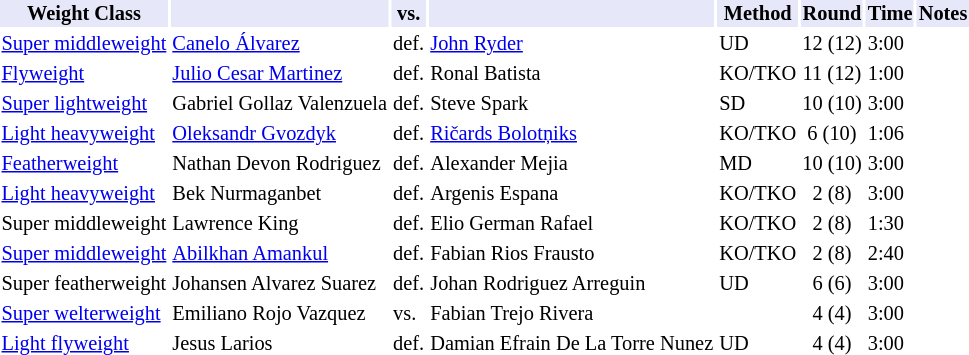<table class="toccolours" style="font-size: 85%;">
<tr>
<th style="background:#e6e8fa; color:#000; text-align:center;">Weight Class</th>
<th style="background:#e6e8fa; color:#000; text-align:center;"></th>
<th style="background:#e6e8fa; color:#000; text-align:center;">vs.</th>
<th style="background:#e6e8fa; color:#000; text-align:center;"></th>
<th style="background:#e6e8fa; color:#000; text-align:center;">Method</th>
<th style="background:#e6e8fa; color:#000; text-align:center;">Round</th>
<th style="background:#e6e8fa; color:#000; text-align:center;">Time</th>
<th style="background:#e6e8fa; color:#000; text-align:center;">Notes</th>
</tr>
<tr>
<td><a href='#'>Super middleweight</a></td>
<td> <a href='#'>Canelo Álvarez</a></td>
<td>def.</td>
<td> <a href='#'>John Ryder</a></td>
<td>UD</td>
<td align="center">12 (12)</td>
<td>3:00</td>
<td></td>
</tr>
<tr>
<td><a href='#'>Flyweight</a></td>
<td> <a href='#'>Julio Cesar Martinez</a></td>
<td>def.</td>
<td> Ronal Batista</td>
<td>KO/TKO</td>
<td align="center">11 (12)</td>
<td>1:00</td>
<td></td>
</tr>
<tr>
<td><a href='#'>Super lightweight</a></td>
<td> Gabriel Gollaz Valenzuela</td>
<td>def.</td>
<td> Steve Spark</td>
<td>SD</td>
<td align="center">10 (10)</td>
<td>3:00</td>
<td></td>
</tr>
<tr>
<td><a href='#'>Light heavyweight</a></td>
<td> <a href='#'>Oleksandr Gvozdyk</a></td>
<td>def.</td>
<td> <a href='#'>Ričards Bolotņiks</a></td>
<td>KO/TKO</td>
<td align="center">6 (10)</td>
<td>1:06</td>
<td></td>
</tr>
<tr>
<td><a href='#'>Featherweight</a></td>
<td> Nathan Devon Rodriguez</td>
<td>def.</td>
<td> Alexander Mejia</td>
<td>MD</td>
<td align="center">10 (10)</td>
<td>3:00</td>
<td></td>
</tr>
<tr>
<td><a href='#'>Light heavyweight</a></td>
<td> Bek Nurmaganbet</td>
<td>def.</td>
<td> Argenis Espana</td>
<td>KO/TKO</td>
<td align="center">2 (8)</td>
<td>3:00</td>
<td></td>
</tr>
<tr>
<td>Super middleweight</td>
<td> Lawrence King</td>
<td>def.</td>
<td> Elio German Rafael</td>
<td>KO/TKO</td>
<td align="center">2 (8)</td>
<td>1:30</td>
<td></td>
</tr>
<tr>
<td><a href='#'>Super middleweight</a></td>
<td> <a href='#'>Abilkhan Amankul</a></td>
<td>def.</td>
<td> Fabian Rios Frausto</td>
<td>KO/TKO</td>
<td align="center">2 (8)</td>
<td>2:40</td>
<td></td>
</tr>
<tr>
<td>Super featherweight</td>
<td> Johansen Alvarez Suarez</td>
<td>def.</td>
<td> Johan Rodriguez Arreguin</td>
<td>UD</td>
<td align="center">6 (6)</td>
<td>3:00</td>
<td></td>
</tr>
<tr>
<td><a href='#'>Super welterweight</a></td>
<td> Emiliano Rojo Vazquez</td>
<td>vs.</td>
<td> Fabian Trejo Rivera</td>
<td></td>
<td align="center">4 (4)</td>
<td>3:00</td>
<td></td>
</tr>
<tr>
<td><a href='#'>Light flyweight</a></td>
<td> Jesus Larios</td>
<td>def.</td>
<td> Damian Efrain De La Torre Nunez</td>
<td>UD</td>
<td align="center">4 (4)</td>
<td>3:00</td>
<td></td>
</tr>
<tr>
</tr>
</table>
